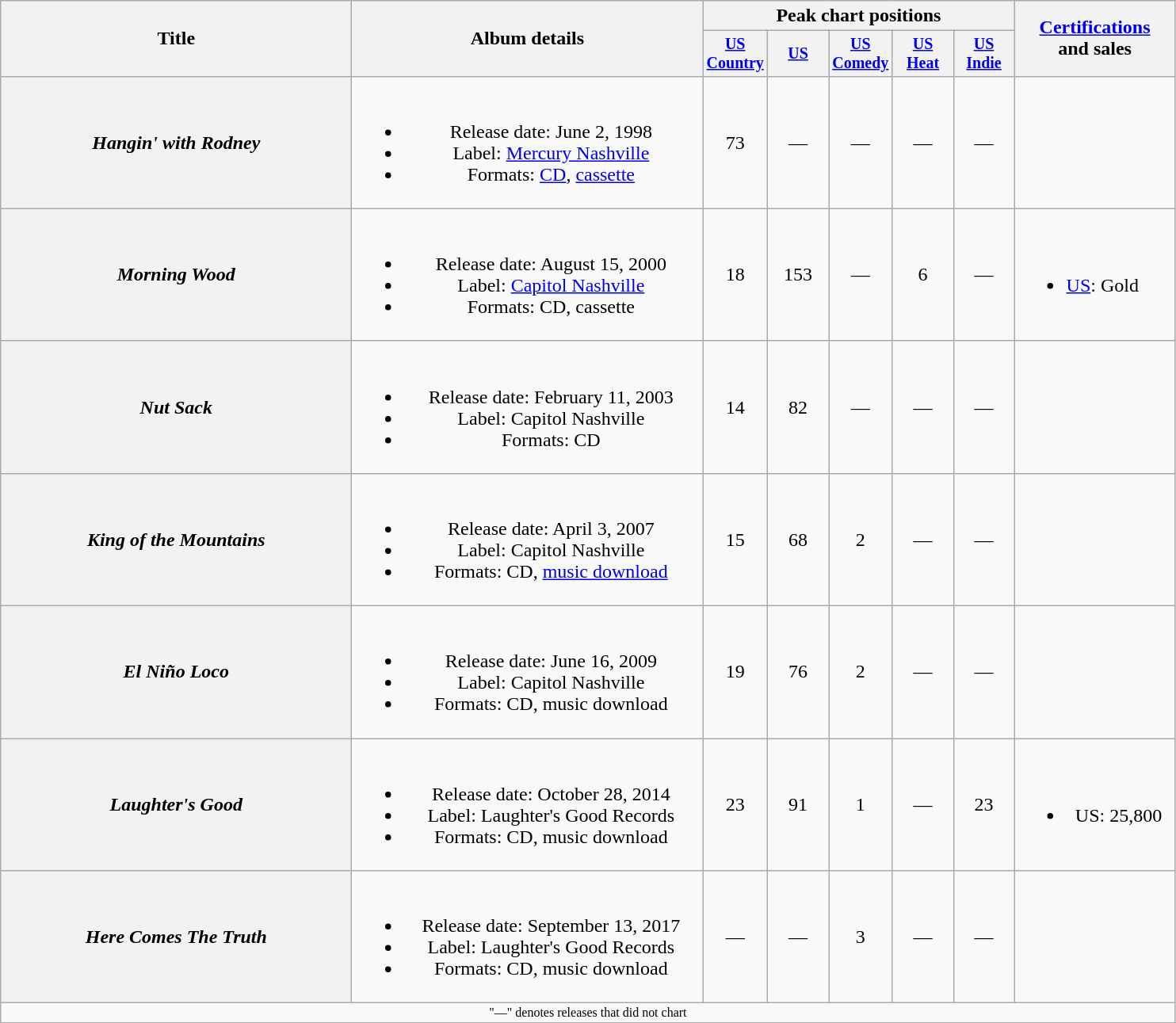<table class="wikitable plainrowheaders" style="text-align:center;">
<tr>
<th rowspan="2" style="width:18em;">Title</th>
<th rowspan="2" style="width:18em;">Album details</th>
<th colspan="5">Peak chart positions</th>
<th rowspan="2" style="width:8em;"><a href='#'>Certifications</a><br>and sales</th>
</tr>
<tr style="font-size:smaller;">
<th width="45"><a href='#'>US Country</a><br></th>
<th width="45"><a href='#'>US</a><br></th>
<th width="45"><a href='#'>US Comedy</a><br></th>
<th width="45"><a href='#'>US<br>Heat</a><br></th>
<th width="45"><a href='#'>US Indie</a><br></th>
</tr>
<tr>
<th scope="row"><em>Hangin' with Rodney</em></th>
<td><br><ul><li>Release date: June 2, 1998</li><li>Label: <a href='#'>Mercury Nashville</a></li><li>Formats: <a href='#'>CD</a>, <a href='#'>cassette</a></li></ul></td>
<td>73</td>
<td>—</td>
<td>—</td>
<td>—</td>
<td>—</td>
<td></td>
</tr>
<tr>
<th scope="row"><em>Morning Wood</em></th>
<td><br><ul><li>Release date: August 15, 2000</li><li>Label: <a href='#'>Capitol Nashville</a></li><li>Formats: CD, cassette</li></ul></td>
<td>18</td>
<td>153</td>
<td>—</td>
<td>6</td>
<td>—</td>
<td align="left"><br><ul><li><a href='#'>US</a>: Gold</li></ul></td>
</tr>
<tr>
<th scope="row"><em>Nut Sack</em></th>
<td><br><ul><li>Release date: February 11, 2003</li><li>Label: Capitol Nashville</li><li>Formats: CD</li></ul></td>
<td>14</td>
<td>82</td>
<td>—</td>
<td>—</td>
<td>—</td>
<td></td>
</tr>
<tr>
<th scope="row"><em>King of the Mountains</em></th>
<td><br><ul><li>Release date: April 3, 2007</li><li>Label: Capitol Nashville</li><li>Formats: CD, <a href='#'>music download</a></li></ul></td>
<td>15</td>
<td>68</td>
<td>2</td>
<td>—</td>
<td>—</td>
<td></td>
</tr>
<tr>
<th scope="row"><em>El Niño Loco</em></th>
<td><br><ul><li>Release date: June 16, 2009</li><li>Label: Capitol Nashville</li><li>Formats: CD, music download</li></ul></td>
<td>19</td>
<td>76</td>
<td>2</td>
<td>—</td>
<td>—</td>
<td></td>
</tr>
<tr>
<th scope="row"><em>Laughter's Good</em></th>
<td><br><ul><li>Release date: October 28, 2014</li><li>Label: Laughter's Good Records</li><li>Formats: CD, music download</li></ul></td>
<td>23</td>
<td>91</td>
<td>1</td>
<td>—</td>
<td>23</td>
<td><br><ul><li>US: 25,800</li></ul></td>
</tr>
<tr>
<th scope="row"><em>Here Comes The Truth</em></th>
<td><br><ul><li>Release date: September 13, 2017</li><li>Label: Laughter's Good Records</li><li>Formats: CD, music download</li></ul></td>
<td>—</td>
<td>—</td>
<td>3</td>
<td>—</td>
<td>—</td>
<td></td>
</tr>
<tr>
<td colspan="10" style="font-size:8pt">"—" denotes releases that did not chart</td>
</tr>
<tr>
</tr>
</table>
